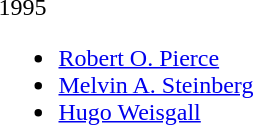<table>
<tr>
<td>1995<br><ul><li><a href='#'>Robert O. Pierce</a></li><li><a href='#'>Melvin A. Steinberg</a></li><li><a href='#'>Hugo Weisgall</a></li></ul></td>
</tr>
</table>
